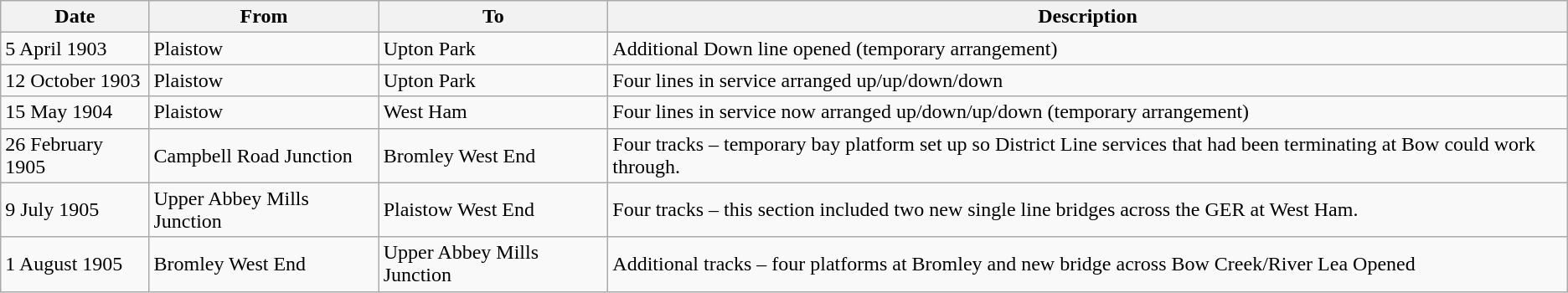<table class="wikitable">
<tr>
<th>Date</th>
<th>From</th>
<th>To</th>
<th>Description</th>
</tr>
<tr>
<td>5 April 1903</td>
<td>Plaistow</td>
<td>Upton Park</td>
<td>Additional Down line opened (temporary arrangement)</td>
</tr>
<tr>
<td>12 October 1903</td>
<td>Plaistow</td>
<td>Upton Park</td>
<td>Four lines in service arranged up/up/down/down</td>
</tr>
<tr>
<td>15 May 1904</td>
<td>Plaistow</td>
<td>West Ham</td>
<td>Four lines in service now arranged up/down/up/down (temporary arrangement)</td>
</tr>
<tr>
<td>26 February  1905</td>
<td>Campbell Road Junction</td>
<td>Bromley West End</td>
<td>Four tracks – temporary bay platform set up so District Line services that had been terminating at Bow could work through.</td>
</tr>
<tr>
<td>9 July   1905</td>
<td>Upper Abbey Mills Junction</td>
<td>Plaistow West End</td>
<td>Four tracks – this section included two new single line bridges across the GER at West Ham.</td>
</tr>
<tr>
<td>1 August 1905</td>
<td>Bromley West End</td>
<td>Upper Abbey Mills Junction</td>
<td>Additional tracks – four platforms at Bromley and new bridge across Bow Creek/River Lea Opened</td>
</tr>
</table>
